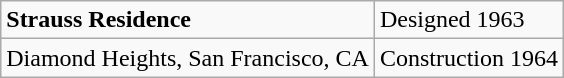<table class="wikitable" style="text-align:left">
<tr>
<td><strong>Strauss Residence</strong></td>
<td>Designed 1963</td>
</tr>
<tr>
<td>Diamond Heights, San Francisco, CA</td>
<td>Construction 1964</td>
</tr>
</table>
